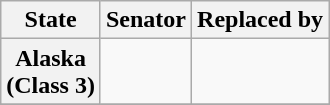<table class="wikitable sortable plainrowheaders">
<tr>
<th scope="col">State</th>
<th scope="col">Senator</th>
<th scope="col">Replaced by</th>
</tr>
<tr>
<th>Alaska<br>(Class 3)</th>
<td></td>
<td></td>
</tr>
<tr>
</tr>
</table>
